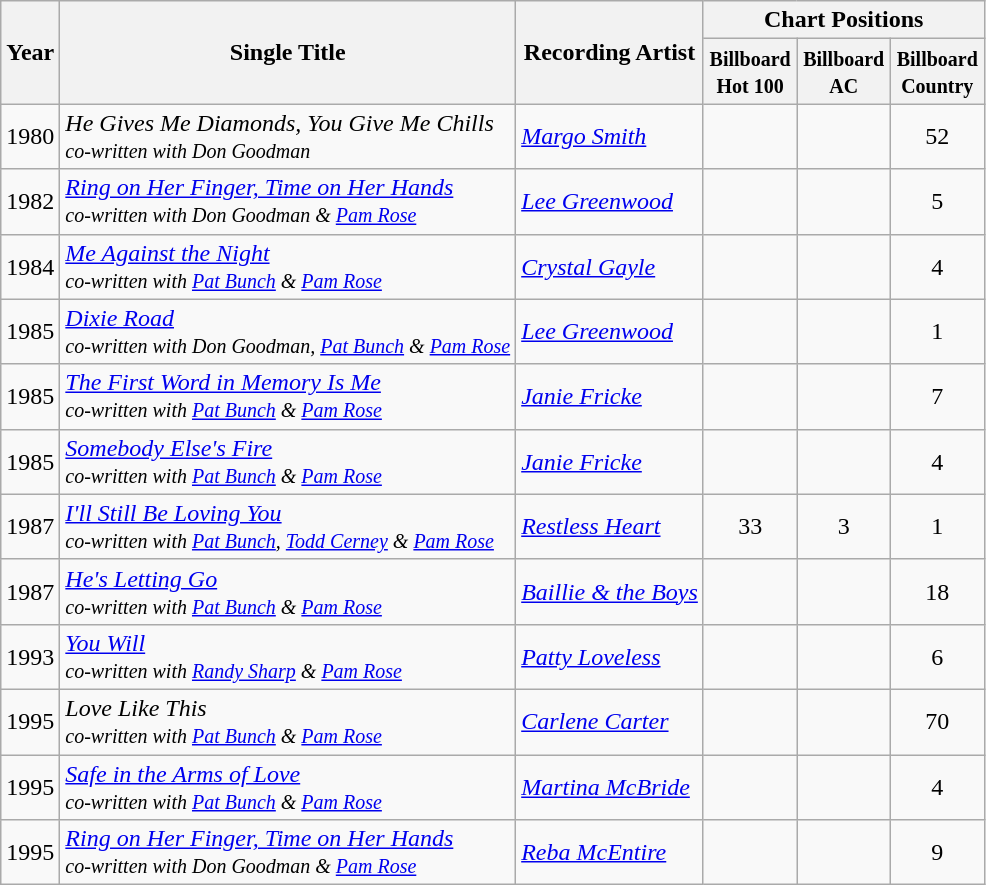<table class="wikitable">
<tr>
<th rowspan="2">Year</th>
<th rowspan="2">Single Title</th>
<th rowspan="2">Recording Artist</th>
<th colspan="3">Chart Positions</th>
</tr>
<tr>
<th width="55"><small>Billboard Hot 100</small></th>
<th width="55"><small>Billboard AC</small></th>
<th width="55"><small>Billboard Country</small></th>
</tr>
<tr>
<td>1980</td>
<td><em>He Gives Me Diamonds, You Give Me Chills</em><br> <small><em>co-written with Don Goodman</em></small></td>
<td><em><a href='#'>Margo Smith</a></em></td>
<td></td>
<td></td>
<td align="center">52</td>
</tr>
<tr>
<td>1982</td>
<td><em><a href='#'>Ring on Her Finger, Time on Her Hands</a></em><br> <small><em>co-written with Don Goodman & <a href='#'>Pam Rose</a></em></small></td>
<td><em><a href='#'>Lee Greenwood</a></em></td>
<td></td>
<td></td>
<td align="center">5</td>
</tr>
<tr>
<td>1984</td>
<td><em><a href='#'>Me Against the Night</a></em><br> <small><em>co-written with <a href='#'>Pat Bunch</a> & <a href='#'>Pam Rose</a></em></small></td>
<td><em><a href='#'>Crystal Gayle</a></em></td>
<td></td>
<td></td>
<td align="center">4</td>
</tr>
<tr>
<td>1985</td>
<td><em><a href='#'>Dixie Road</a></em><br> <small><em>co-written with Don Goodman, <a href='#'>Pat Bunch</a> & <a href='#'>Pam Rose</a></em></small></td>
<td><em><a href='#'>Lee Greenwood</a></em></td>
<td></td>
<td></td>
<td align="center">1</td>
</tr>
<tr>
<td>1985</td>
<td><em><a href='#'>The First Word in Memory Is Me</a></em><br> <small><em>co-written with <a href='#'>Pat Bunch</a> & <a href='#'>Pam Rose</a></em></small></td>
<td><em><a href='#'>Janie Fricke</a></em></td>
<td></td>
<td></td>
<td align="center">7</td>
</tr>
<tr>
<td>1985</td>
<td><em><a href='#'>Somebody Else's Fire</a></em><br> <small><em>co-written with <a href='#'>Pat Bunch</a> & <a href='#'>Pam Rose</a></em></small></td>
<td><em><a href='#'>Janie Fricke</a></em></td>
<td></td>
<td></td>
<td align="center">4</td>
</tr>
<tr>
<td>1987</td>
<td><em><a href='#'>I'll Still Be Loving You</a></em><br> <small><em>co-written with <a href='#'>Pat Bunch</a>, <a href='#'>Todd Cerney</a> & <a href='#'>Pam Rose</a></em></small></td>
<td><em><a href='#'>Restless Heart</a></em></td>
<td align="center">33</td>
<td align="center">3</td>
<td align="center">1</td>
</tr>
<tr>
<td>1987</td>
<td><em><a href='#'>He's Letting Go</a></em><br> <small><em>co-written with <a href='#'>Pat Bunch</a> & <a href='#'>Pam Rose</a></em></small></td>
<td><em><a href='#'>Baillie & the Boys</a></em></td>
<td></td>
<td></td>
<td align="center">18</td>
</tr>
<tr>
<td>1993</td>
<td><em><a href='#'>You Will</a></em><br> <small><em>co-written with <a href='#'>Randy Sharp</a> & <a href='#'>Pam Rose</a></em></small></td>
<td><em><a href='#'>Patty Loveless</a></em></td>
<td></td>
<td></td>
<td align="center">6</td>
</tr>
<tr>
<td>1995</td>
<td><em>Love Like This</em><br> <small><em>co-written with <a href='#'>Pat Bunch</a> & <a href='#'>Pam Rose</a></em></small></td>
<td><em><a href='#'>Carlene Carter</a></em></td>
<td></td>
<td></td>
<td align="center">70</td>
</tr>
<tr>
<td>1995</td>
<td><em><a href='#'>Safe in the Arms of Love</a></em><br> <small><em>co-written with <a href='#'>Pat Bunch</a> & <a href='#'>Pam Rose</a></em></small></td>
<td><em><a href='#'>Martina McBride</a></em></td>
<td></td>
<td></td>
<td align="center">4</td>
</tr>
<tr>
<td>1995</td>
<td><em><a href='#'>Ring on Her Finger, Time on Her Hands</a></em><br> <small><em>co-written with Don Goodman & <a href='#'>Pam Rose</a></em></small></td>
<td><em><a href='#'>Reba McEntire</a></em></td>
<td></td>
<td></td>
<td align="center">9</td>
</tr>
</table>
